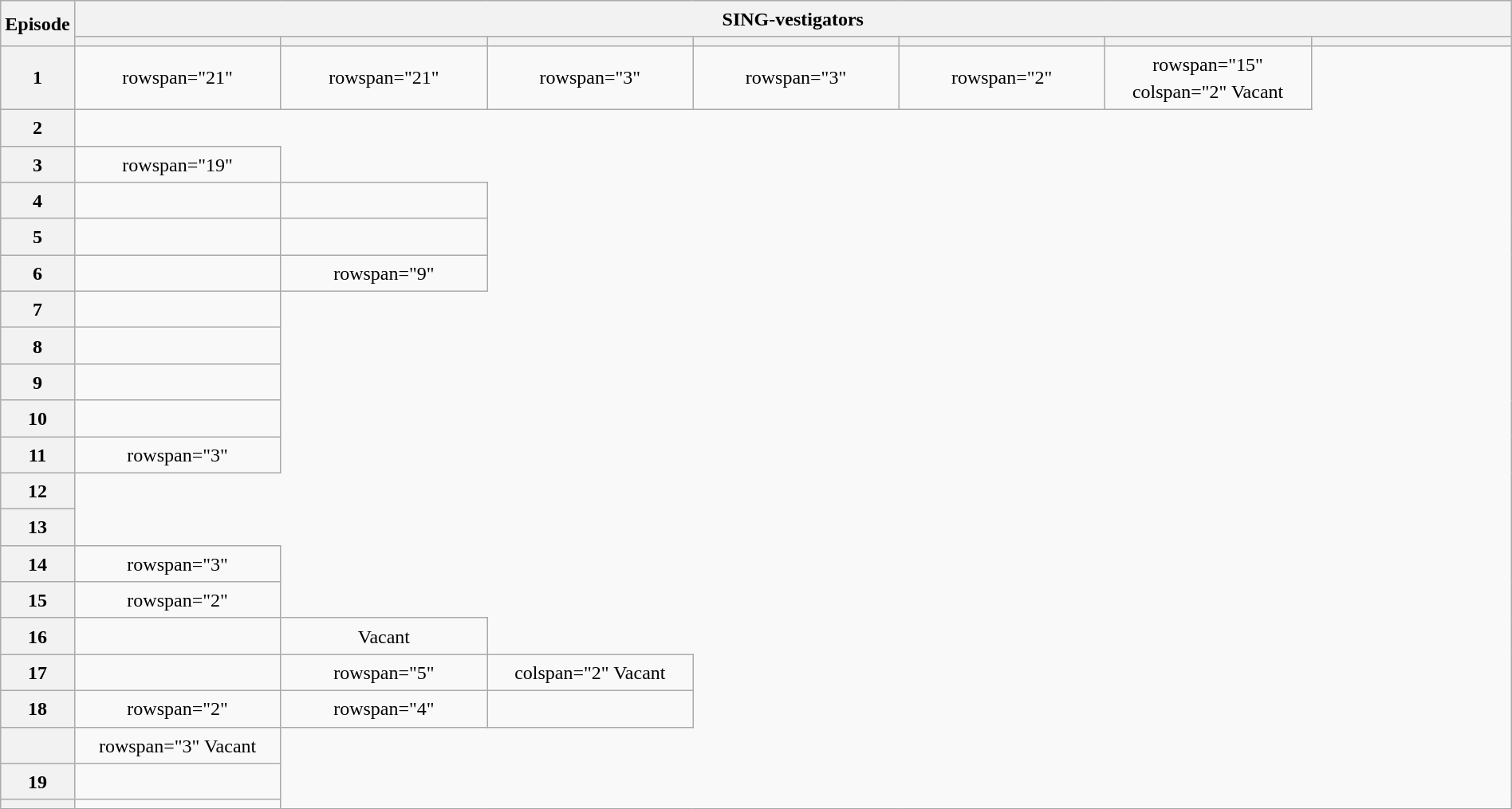<table class="wikitable plainrowheaders mw-collapsible" style="text-align:center; line-height:23px; width:100%;">
<tr>
<th rowspan="2" width="1%">Episode</th>
<th colspan="7">SING-vestigators</th>
</tr>
<tr>
<th width="14%"></th>
<th width="14%"></th>
<th width="14%"></th>
<th width="14%"></th>
<th width="14%"></th>
<th width="14%"></th>
<th width="14%"></th>
</tr>
<tr>
<th>1</th>
<td>rowspan="21" </td>
<td>rowspan="21" </td>
<td>rowspan="3" </td>
<td>rowspan="3" </td>
<td>rowspan="2" </td>
<td>rowspan="15" colspan="2"  Vacant</td>
</tr>
<tr>
<th>2</th>
</tr>
<tr>
<th>3</th>
<td>rowspan="19" </td>
</tr>
<tr>
<th>4</th>
<td></td>
<td></td>
</tr>
<tr>
<th>5</th>
<td></td>
<td></td>
</tr>
<tr>
<th>6</th>
<td></td>
<td>rowspan="9" </td>
</tr>
<tr>
<th>7</th>
<td></td>
</tr>
<tr>
<th>8</th>
<td></td>
</tr>
<tr>
<th>9</th>
<td></td>
</tr>
<tr>
<th>10</th>
<td></td>
</tr>
<tr>
<th>11</th>
<td>rowspan="3" </td>
</tr>
<tr>
<th>12</th>
</tr>
<tr>
<th>13</th>
</tr>
<tr>
<th>14</th>
<td>rowspan="3" </td>
</tr>
<tr>
<th>15</th>
<td>rowspan="2" </td>
</tr>
<tr>
<th>16</th>
<td></td>
<td> Vacant</td>
</tr>
<tr>
<th>17</th>
<td></td>
<td>rowspan="5" </td>
<td>colspan="2"  Vacant</td>
</tr>
<tr>
<th>18</th>
<td>rowspan="2"</td>
<td>rowspan="4"</td>
<td></td>
</tr>
<tr>
<th></th>
<td>rowspan="3"  Vacant</td>
</tr>
<tr>
<th>19</th>
<td></td>
</tr>
<tr>
<th></th>
<td></td>
</tr>
</table>
